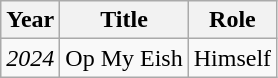<table class="wikitable plainrowheaders" style="text-align:center;">
<tr>
<th rowspan="1" scope="col">Year</th>
<th rowspan="1" scope="col">Title</th>
<th rowspan="1" scope="col">Role</th>
</tr>
<tr>
<td><em>2024</em></td>
<td>Op My Eish</td>
<td>Himself</td>
</tr>
</table>
